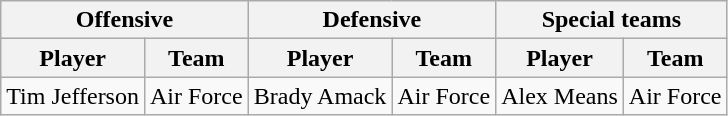<table class="wikitable">
<tr>
<th colspan="2">Offensive</th>
<th colspan="2">Defensive</th>
<th colspan="2">Special teams</th>
</tr>
<tr>
<th>Player</th>
<th>Team</th>
<th>Player</th>
<th>Team</th>
<th>Player</th>
<th>Team</th>
</tr>
<tr>
<td>Tim Jefferson</td>
<td>Air Force</td>
<td>Brady Amack</td>
<td>Air Force</td>
<td>Alex Means</td>
<td>Air Force</td>
</tr>
</table>
